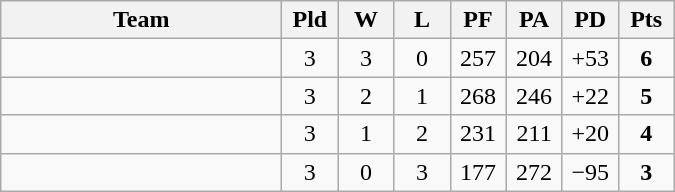<table class=wikitable style="text-align:center">
<tr>
<th width=180>Team</th>
<th width=30>Pld</th>
<th width=30>W</th>
<th width=30>L</th>
<th width=30>PF</th>
<th width=30>PA</th>
<th width=30>PD</th>
<th width=30>Pts</th>
</tr>
<tr align=center>
<td align=left></td>
<td>3</td>
<td>3</td>
<td>0</td>
<td>257</td>
<td>204</td>
<td>+53</td>
<td><strong>6</strong></td>
</tr>
<tr align=center>
<td align=left></td>
<td>3</td>
<td>2</td>
<td>1</td>
<td>268</td>
<td>246</td>
<td>+22</td>
<td><strong>5</strong></td>
</tr>
<tr align=center>
<td align=left></td>
<td>3</td>
<td>1</td>
<td>2</td>
<td>231</td>
<td>211</td>
<td>+20</td>
<td><strong>4</strong></td>
</tr>
<tr align=center>
<td align=left></td>
<td>3</td>
<td>0</td>
<td>3</td>
<td>177</td>
<td>272</td>
<td>−95</td>
<td><strong>3</strong></td>
</tr>
</table>
